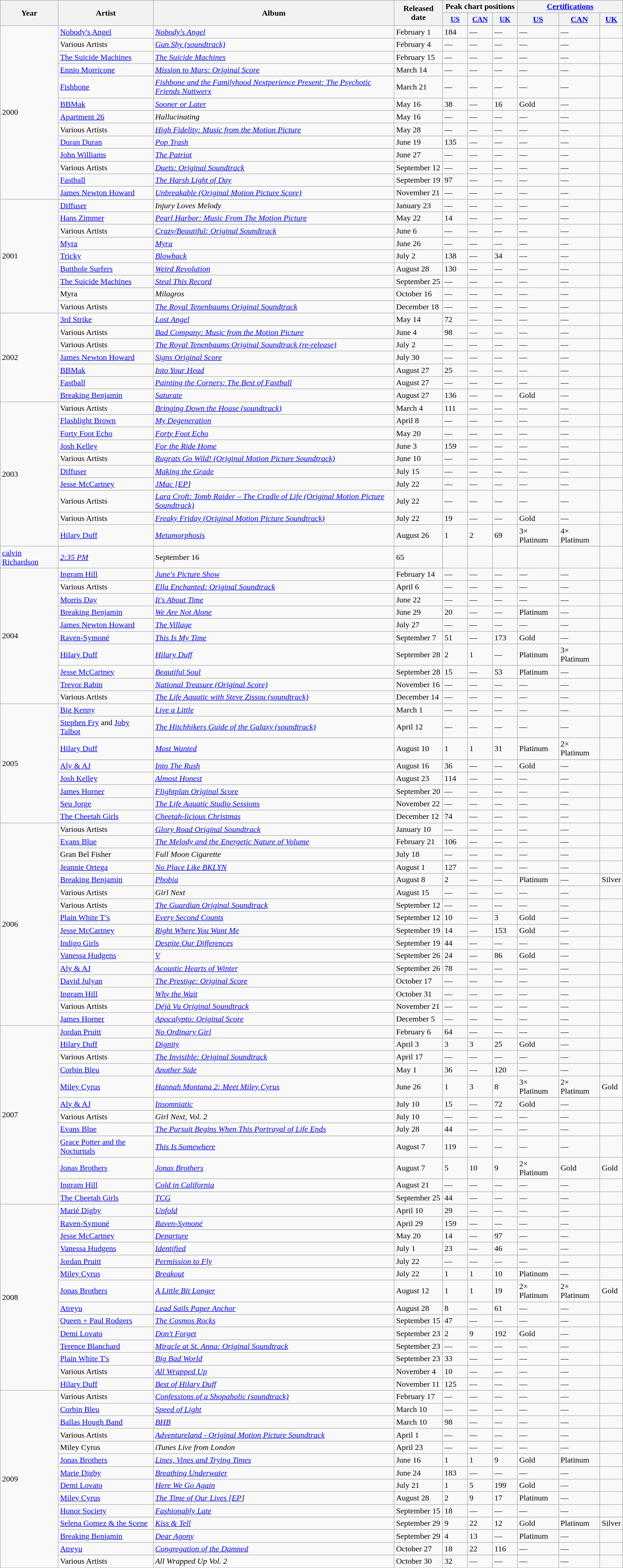<table class="wikitable">
<tr>
<th scope="col" rowspan="2">Year</th>
<th scope="col" rowspan="2">Artist</th>
<th scope="col" rowspan="2">Album</th>
<th scope="col" rowspan="2">Released date</th>
<th scope="col" colspan="3">Peak chart positions</th>
<th colspan="3" scope="col"><a href='#'>Certifications</a></th>
</tr>
<tr>
<th scope="col" style="width:3em;font-size:90%;"><a href='#'>US</a></th>
<th scope="col" style="width:3em;font-size:90%;"><a href='#'>CAN</a></th>
<th scope="col" style="width:3em;font-size:90%;"><a href='#'>UK</a></th>
<th><a href='#'>US</a></th>
<th><a href='#'>CAN</a></th>
<th><a href='#'>UK</a></th>
</tr>
<tr>
<td rowspan="13">2000</td>
<td><a href='#'>Nobody's Angel</a></td>
<td><em><a href='#'>Nobody's Angel</a></em></td>
<td>February 1</td>
<td>184</td>
<td>—</td>
<td>—</td>
<td>—</td>
<td>—</td>
<td></td>
</tr>
<tr>
<td>Various Artists</td>
<td><em><a href='#'>Gun Shy (soundtrack)</a></em></td>
<td>February 4</td>
<td>—</td>
<td>—</td>
<td>—</td>
<td>—</td>
<td>—</td>
<td></td>
</tr>
<tr>
<td><a href='#'>The Suicide Machines</a></td>
<td><em><a href='#'>The Suicide Machines</a></em></td>
<td>February 15</td>
<td>—</td>
<td>—</td>
<td>—</td>
<td>—</td>
<td>—</td>
</tr>
<tr>
<td><a href='#'>Ennio Morricone</a></td>
<td><em><a href='#'>Mission to Mars: Original Score</a></em></td>
<td>March 14</td>
<td>—</td>
<td>—</td>
<td>—</td>
<td>—</td>
<td>—</td>
<td></td>
</tr>
<tr>
<td><a href='#'>Fishbone</a></td>
<td><em><a href='#'>Fishbone and the Familyhood Nextperience Present: The Psychotic Friends Nuttwerx</a></em></td>
<td>March 21</td>
<td>—</td>
<td>—</td>
<td>—</td>
<td>—</td>
<td>—</td>
<td></td>
</tr>
<tr>
<td><a href='#'>BBMak</a></td>
<td><em><a href='#'>Sooner or Later</a></em></td>
<td>May 16</td>
<td>38</td>
<td>—</td>
<td>16</td>
<td>Gold</td>
<td>—</td>
<td></td>
</tr>
<tr>
<td><a href='#'>Apartment 26</a></td>
<td><em>Hallucinating</em></td>
<td>May 16</td>
<td>—</td>
<td>—</td>
<td>—</td>
<td>—</td>
<td>—</td>
<td></td>
</tr>
<tr>
<td>Various Artists</td>
<td><em><a href='#'>High Fidelity: Music from the Motion Picture</a></em></td>
<td>May 28</td>
<td>—</td>
<td>—</td>
<td>—</td>
<td>—</td>
<td>—</td>
<td></td>
</tr>
<tr>
<td><a href='#'>Duran Duran</a></td>
<td><em><a href='#'>Pop Trash</a></em></td>
<td>June 19</td>
<td>135</td>
<td>—</td>
<td>—</td>
<td>—</td>
<td>—</td>
<td></td>
</tr>
<tr>
<td><a href='#'>John Williams</a></td>
<td><em><a href='#'>The Patriot</a></em></td>
<td>June 27</td>
<td>—</td>
<td>—</td>
<td>—</td>
<td>—</td>
<td>—</td>
<td></td>
</tr>
<tr>
<td>Various Artists</td>
<td><em><a href='#'>Duets: Original Soundtrack</a></em></td>
<td>September 12</td>
<td>—</td>
<td>—</td>
<td>—</td>
<td>—</td>
<td>—</td>
<td></td>
</tr>
<tr>
<td><a href='#'>Fastball</a></td>
<td><em><a href='#'>The Harsh Light of Day</a></em></td>
<td>September 19</td>
<td>97</td>
<td>—</td>
<td>—</td>
<td>—</td>
<td>—</td>
<td></td>
</tr>
<tr>
<td><a href='#'>James Newton Howard</a></td>
<td><em><a href='#'>Unbreakable (Original Motion Picture Score)</a></em></td>
<td>November 21</td>
<td>—</td>
<td>—</td>
<td>—</td>
<td>—</td>
<td>—</td>
<td></td>
</tr>
<tr>
<td rowspan="9">2001</td>
<td><a href='#'>Diffuser</a></td>
<td><em>Injury Loves Melody</em></td>
<td>January 23</td>
<td>—</td>
<td>—</td>
<td>—</td>
<td>—</td>
<td>—</td>
<td></td>
</tr>
<tr>
<td><a href='#'>Hans Zimmer</a></td>
<td><em><a href='#'>Pearl Harbor: Music From The Motion Picture</a></em></td>
<td>May 22</td>
<td>14</td>
<td>—</td>
<td>—</td>
<td>—</td>
<td>—</td>
<td></td>
</tr>
<tr>
<td>Various Artists</td>
<td><em><a href='#'>Crazy/Beautiful: Original Soundtrack</a></em></td>
<td>June 6</td>
<td>—</td>
<td>—</td>
<td>—</td>
<td>—</td>
<td>—</td>
<td></td>
</tr>
<tr>
<td><a href='#'>Myra</a></td>
<td><a href='#'><em>Myra</em></a></td>
<td>June 26</td>
<td>—</td>
<td>—</td>
<td>—</td>
<td>—</td>
<td>—</td>
<td></td>
</tr>
<tr>
<td><a href='#'>Tricky</a></td>
<td><em><a href='#'>Blowback</a> </em></td>
<td>July 2</td>
<td>138</td>
<td>—</td>
<td>34</td>
<td>—</td>
<td>—</td>
<td></td>
</tr>
<tr>
<td><a href='#'>Butthole Surfers</a></td>
<td><em><a href='#'>Weird Revolution</a></em></td>
<td>August 28</td>
<td>130</td>
<td>—</td>
<td>—</td>
<td>—</td>
<td>—</td>
<td></td>
</tr>
<tr>
<td><a href='#'>The Suicide Machines</a></td>
<td><em><a href='#'>Steal This Record</a></em></td>
<td>September 25</td>
<td>—</td>
<td>—</td>
<td>—</td>
<td>—</td>
<td>—</td>
</tr>
<tr>
<td>Myra</td>
<td><em>Milagros </em></td>
<td>October 16</td>
<td>—</td>
<td>—</td>
<td>—</td>
<td>—</td>
<td>—</td>
<td></td>
</tr>
<tr>
<td>Various Artists</td>
<td><em><a href='#'>The Royal Tenenbaums Original Soundtrack</a></em></td>
<td>December 18</td>
<td>—</td>
<td>—</td>
<td>—</td>
<td>—</td>
<td>—</td>
<td></td>
</tr>
<tr>
<td rowspan="7">2002</td>
<td><a href='#'>3rd Strike</a></td>
<td><em><a href='#'>Lost Angel</a></em></td>
<td>May 14</td>
<td>72</td>
<td>—</td>
<td>—</td>
<td>—</td>
<td>—</td>
<td></td>
</tr>
<tr>
<td>Various Artists</td>
<td><em><a href='#'>Bad Company: Music from the Motion Picture</a></em></td>
<td>June 4</td>
<td>98</td>
<td>—</td>
<td>—</td>
<td>—</td>
<td>—</td>
<td></td>
</tr>
<tr>
<td>Various Artists</td>
<td><em><a href='#'>The Royal Tenenbaums Original Soundtrack (re-release)</a></em></td>
<td>July 2</td>
<td>—</td>
<td>—</td>
<td>—</td>
<td>—</td>
<td>—</td>
<td></td>
</tr>
<tr>
<td><a href='#'>James Newton Howard</a></td>
<td><em><a href='#'>Signs Original Score</a></em></td>
<td>July 30</td>
<td>—</td>
<td>—</td>
<td>—</td>
<td>—</td>
<td>—</td>
<td></td>
</tr>
<tr>
<td><a href='#'>BBMak</a></td>
<td><em><a href='#'>Into Your Head</a></em></td>
<td>August 27</td>
<td>25</td>
<td>—</td>
<td>—</td>
<td>—</td>
<td>—</td>
<td></td>
</tr>
<tr>
<td><a href='#'>Fastball</a></td>
<td><em><a href='#'>Painting the Corners: The Best of Fastball</a></em></td>
<td>August 27</td>
<td>—</td>
<td>—</td>
<td>—</td>
<td>—</td>
<td>—</td>
<td></td>
</tr>
<tr>
<td><a href='#'>Breaking Benjamin</a></td>
<td><em><a href='#'>Saturate</a></em></td>
<td>August 27</td>
<td>136</td>
<td>—</td>
<td>—</td>
<td>Gold</td>
<td>—</td>
<td></td>
</tr>
<tr>
<td rowspan="11">2003</td>
<td>Various Artists</td>
<td><em><a href='#'>Bringing Down the House (soundtrack)</a></em></td>
<td>March 4</td>
<td>111</td>
<td>—</td>
<td>—</td>
<td>—</td>
<td>—</td>
<td></td>
</tr>
<tr>
<td><a href='#'>Flashlight Brown</a></td>
<td><em><a href='#'>My Degeneration</a></em></td>
<td>April 8</td>
<td>—</td>
<td>—</td>
<td>—</td>
<td>—</td>
<td>—</td>
<td></td>
</tr>
<tr>
<td><a href='#'>Forty Foot Echo</a></td>
<td><em><a href='#'>Forty Foot Echo</a></em></td>
<td>May 20</td>
<td>—</td>
<td>—</td>
<td>—</td>
<td>—</td>
<td>—</td>
<td></td>
</tr>
<tr>
<td><a href='#'>Josh Kelley</a></td>
<td><em><a href='#'>For the Ride Home</a></em></td>
<td>June 3</td>
<td>159</td>
<td>—</td>
<td>—</td>
<td>—</td>
<td>—</td>
<td></td>
</tr>
<tr>
<td>Various Artists</td>
<td><em><a href='#'>Rugrats Go Wild! (Original Motion Picture Soundtrack)</a></em></td>
<td>June 10</td>
<td>—</td>
<td>—</td>
<td>—</td>
<td>—</td>
<td>—</td>
<td></td>
</tr>
<tr>
<td><a href='#'>Diffuser</a></td>
<td><em><a href='#'>Making the Grade</a></em></td>
<td>July 15</td>
<td>—</td>
<td>—</td>
<td>—</td>
<td>—</td>
<td>—</td>
<td></td>
</tr>
<tr>
<td><a href='#'>Jesse McCartney</a></td>
<td><em><a href='#'> JMac [EP</a>]</em></td>
<td>July 22</td>
<td>—</td>
<td>—</td>
<td>—</td>
<td>—</td>
<td>—</td>
<td></td>
</tr>
<tr>
<td>Various Artists</td>
<td><em><a href='#'>Lara Croft: Tomb Raider – The Cradle of Life (Original Motion Picture Soundtrack)</a></em></td>
<td>July 22</td>
<td>—</td>
<td>—</td>
<td>—</td>
<td>—</td>
<td>—</td>
<td></td>
</tr>
<tr>
<td>Various Artists</td>
<td><em><a href='#'>Freaky Friday (Original Motion Picture Soundtrack)</a></em></td>
<td>July 22</td>
<td>19</td>
<td>—</td>
<td>—</td>
<td>Gold</td>
<td>—</td>
<td></td>
</tr>
<tr>
<td><a href='#'>Hilary Duff</a></td>
<td><em><a href='#'>Metamorphosis</a></em></td>
<td>August 26</td>
<td>1</td>
<td>2</td>
<td>69</td>
<td>3× Platinum</td>
<td>4× Platinum</td>
<td></td>
</tr>
<tr>
</tr>
<tr>
<td><a href='#'>calvin Richardson</a></td>
<td><em><a href='#'>2:35 PM</a></em></td>
<td>September 16</td>
<td>65</td>
<td></td>
<td></td>
<td></td>
<td></td>
<td></td>
</tr>
<tr>
<td rowspan="10">2004</td>
<td><a href='#'>Ingram Hill</a></td>
<td><em><a href='#'>June's Picture Show</a></em></td>
<td>February 14</td>
<td>—</td>
<td>—</td>
<td>—</td>
<td>—</td>
<td>—</td>
<td></td>
</tr>
<tr>
<td>Various Artists</td>
<td><em><a href='#'>Ella Enchanted: Original Soundtrack</a></em></td>
<td>April 6</td>
<td>—</td>
<td>—</td>
<td>—</td>
<td>—</td>
<td>—</td>
<td></td>
</tr>
<tr>
<td><a href='#'>Morris Day</a></td>
<td><em><a href='#'>It's About Time</a> </em></td>
<td>June 22</td>
<td>—</td>
<td>—</td>
<td>—</td>
<td>—</td>
<td>—</td>
<td></td>
</tr>
<tr>
<td><a href='#'>Breaking Benjamin</a></td>
<td><em><a href='#'>We Are Not Alone</a></em></td>
<td>June 29</td>
<td>20</td>
<td>—</td>
<td>—</td>
<td>Platinum</td>
<td>—</td>
<td></td>
</tr>
<tr>
<td><a href='#'>James Newton Howard</a></td>
<td><em><a href='#'>The Village</a></em></td>
<td>July 27</td>
<td>—</td>
<td>—</td>
<td>—</td>
<td>—</td>
<td>—</td>
<td></td>
</tr>
<tr>
<td><a href='#'>Raven-Symoné</a></td>
<td><em><a href='#'>This Is My Time</a></em></td>
<td>September 7</td>
<td>51</td>
<td>—</td>
<td>173</td>
<td>Gold</td>
<td>—</td>
<td></td>
</tr>
<tr>
<td><a href='#'>Hilary Duff</a></td>
<td><em><a href='#'>Hilary Duff</a></em></td>
<td>September 28</td>
<td>2</td>
<td>1</td>
<td>—</td>
<td>Platinum</td>
<td>3× Platinum</td>
<td></td>
</tr>
<tr>
<td><a href='#'>Jesse McCartney</a></td>
<td><em><a href='#'>Beautiful Soul</a></em></td>
<td>September 28</td>
<td>15</td>
<td>—</td>
<td>53</td>
<td>Platinum</td>
<td>—</td>
<td></td>
</tr>
<tr>
<td><a href='#'>Trevor Rabin</a></td>
<td><em><a href='#'>National Treasure (Original Score)</a></em></td>
<td>November 16</td>
<td>—</td>
<td>—</td>
<td>—</td>
<td>—</td>
<td>—</td>
<td></td>
</tr>
<tr>
<td>Various Artists</td>
<td><em><a href='#'>The Life Aquatic with Steve Zissou (soundtrack)</a></em></td>
<td>December 14</td>
<td>—</td>
<td>—</td>
<td>—</td>
<td>—</td>
<td>—</td>
<td></td>
</tr>
<tr>
<td rowspan="8">2005</td>
<td><a href='#'>Big Kenny</a></td>
<td><em><a href='#'>Live a Little</a></em></td>
<td>March 1</td>
<td>—</td>
<td>—</td>
<td>—</td>
<td>—</td>
<td>—</td>
<td></td>
</tr>
<tr>
<td><a href='#'>Stephen Fry</a> and <a href='#'>Joby Talbot</a></td>
<td><em><a href='#'>The Hitchhikers Guide of the Galaxy (soundtrack)</a></em></td>
<td>April 12</td>
<td>—</td>
<td>—</td>
<td>—</td>
<td>—</td>
<td>—</td>
<td></td>
</tr>
<tr>
<td><a href='#'>Hilary Duff</a></td>
<td><em><a href='#'>Most Wanted</a></em></td>
<td>August 10</td>
<td>1</td>
<td>1</td>
<td>31</td>
<td>Platinum</td>
<td>2× Platinum</td>
<td></td>
</tr>
<tr>
<td><a href='#'>Aly & AJ</a></td>
<td><em><a href='#'>Into The Rush</a></em></td>
<td>August 16</td>
<td>36</td>
<td>—</td>
<td>—</td>
<td>Gold</td>
<td>—</td>
<td></td>
</tr>
<tr>
<td><a href='#'>Josh Kelley</a></td>
<td><em><a href='#'>Almost Honest</a></em></td>
<td>August 23</td>
<td>114</td>
<td>—</td>
<td>—</td>
<td>—</td>
<td>—</td>
<td></td>
</tr>
<tr>
<td><a href='#'>James Horner</a></td>
<td><em><a href='#'>Flightplan Original Score</a></em></td>
<td>September 20</td>
<td>—</td>
<td>—</td>
<td>—</td>
<td>—</td>
<td>—</td>
<td></td>
</tr>
<tr>
<td><a href='#'>Seu Jorge</a></td>
<td><em><a href='#'>The Life Aquatic Studio Sessions</a></em></td>
<td>November 22</td>
<td>—</td>
<td>—</td>
<td>—</td>
<td>—</td>
<td>—</td>
<td></td>
</tr>
<tr>
<td><a href='#'>The Cheetah Girls</a></td>
<td><em><a href='#'>Cheetah-licious Christmas</a></em></td>
<td>December 12</td>
<td>74</td>
<td>—</td>
<td>—</td>
<td>—</td>
<td>—</td>
<td></td>
</tr>
<tr>
<td rowspan="16">2006</td>
<td>Various Artists</td>
<td><em><a href='#'>Glory Road Original Soundtrack</a></em></td>
<td>January 10</td>
<td>—</td>
<td>—</td>
<td>—</td>
<td>—</td>
<td>—</td>
<td></td>
</tr>
<tr>
<td><a href='#'>Evans Blue</a></td>
<td><em><a href='#'>The Melody and the Energetic Nature of Volume</a></em></td>
<td>February 21</td>
<td>106</td>
<td>—</td>
<td>—</td>
<td>—</td>
<td>—</td>
<td></td>
</tr>
<tr>
<td>Gran Bel Fisher</td>
<td><em>Full Moon Cigarette</em></td>
<td>July 18</td>
<td>—</td>
<td>—</td>
<td>—</td>
<td>—</td>
<td>—</td>
<td></td>
</tr>
<tr>
<td><a href='#'>Jeannie Ortega</a></td>
<td><em><a href='#'>No Place Like BKLYN</a></em></td>
<td>August 1</td>
<td>127</td>
<td>—</td>
<td>—</td>
<td>—</td>
<td>—</td>
<td></td>
</tr>
<tr>
<td><a href='#'>Breaking Benjamin</a></td>
<td><em><a href='#'>Phobia</a></em></td>
<td>August 8</td>
<td>2</td>
<td>—</td>
<td>—</td>
<td>Platinum</td>
<td>—</td>
<td>Silver</td>
</tr>
<tr>
<td>Various Artists</td>
<td><em>Girl Next</em></td>
<td>August 15</td>
<td>—</td>
<td>—</td>
<td>—</td>
<td>—</td>
<td>—</td>
<td></td>
</tr>
<tr>
<td>Various Artists</td>
<td><em><a href='#'>The Guardian Original Soundtrack</a></em></td>
<td>September 12</td>
<td>—</td>
<td>—</td>
<td>—</td>
<td>—</td>
<td>—</td>
<td></td>
</tr>
<tr>
<td><a href='#'>Plain White T’s</a></td>
<td><em><a href='#'>Every Second Counts</a></em></td>
<td>September 12</td>
<td>10</td>
<td>—</td>
<td>3</td>
<td>Gold</td>
<td>—</td>
<td></td>
</tr>
<tr>
<td><a href='#'>Jesse McCartney</a></td>
<td><em><a href='#'>Right Where You Want Me</a></em></td>
<td>September 19</td>
<td>14</td>
<td>—</td>
<td>153</td>
<td>Gold</td>
<td>—</td>
<td></td>
</tr>
<tr>
<td><a href='#'>Indigo Girls</a></td>
<td><em><a href='#'>Despite Our Differences</a></em></td>
<td>September 19</td>
<td>44</td>
<td>—</td>
<td>—</td>
<td>—</td>
<td>—</td>
<td></td>
</tr>
<tr>
<td><a href='#'>Vanessa Hudgens</a></td>
<td><em><a href='#'>V</a></em></td>
<td>September 26</td>
<td>24</td>
<td>—</td>
<td>86</td>
<td>Gold</td>
<td>—</td>
<td></td>
</tr>
<tr>
<td><a href='#'>Aly & AJ</a></td>
<td><em><a href='#'>Acoustic Hearts of Winter</a></em></td>
<td>September 26</td>
<td>78</td>
<td>—</td>
<td>—</td>
<td>—</td>
<td>—</td>
<td></td>
</tr>
<tr>
<td><a href='#'>David Julyan</a></td>
<td><em><a href='#'>The Prestige: Original Score</a></em></td>
<td>October 17</td>
<td>—</td>
<td>—</td>
<td>—</td>
<td>—</td>
<td>—</td>
<td></td>
</tr>
<tr>
<td><a href='#'>Ingram Hill</a></td>
<td><em><a href='#'>Why the Wait</a></em></td>
<td>October 31</td>
<td>—</td>
<td>—</td>
<td>—</td>
<td>—</td>
<td>—</td>
<td></td>
</tr>
<tr>
<td>Various Artists</td>
<td><em><a href='#'>Déjà Vu Original Soundtrack</a></em></td>
<td>November 21</td>
<td>—</td>
<td>—</td>
<td>—</td>
<td>—</td>
<td>—</td>
<td></td>
</tr>
<tr>
<td><a href='#'>James Horner</a></td>
<td><em><a href='#'>Apocalypto: Original Score</a></em></td>
<td>December 5</td>
<td>—</td>
<td>—</td>
<td>—</td>
<td>—</td>
<td>—</td>
<td></td>
</tr>
<tr>
<td rowspan="12">2007</td>
<td><a href='#'>Jordan Pruitt</a></td>
<td><em><a href='#'>No Ordinary Girl</a></em></td>
<td>February 6</td>
<td>64</td>
<td>—</td>
<td>—</td>
<td>—</td>
<td>—</td>
<td></td>
</tr>
<tr>
<td><a href='#'>Hilary Duff</a></td>
<td><em><a href='#'>Dignity</a></em></td>
<td>April 3</td>
<td>3</td>
<td>3</td>
<td>25</td>
<td>Gold</td>
<td>—</td>
<td></td>
</tr>
<tr>
<td>Various Artists</td>
<td><em><a href='#'>The Invisible: Original Soundtrack</a></em></td>
<td>April 17</td>
<td>—</td>
<td>—</td>
<td>—</td>
<td>—</td>
<td>—</td>
<td></td>
</tr>
<tr>
<td><a href='#'>Corbin Bleu</a></td>
<td><em><a href='#'>Another Side</a></em></td>
<td>May 1</td>
<td>36</td>
<td>—</td>
<td>120</td>
<td>—</td>
<td>—</td>
<td></td>
</tr>
<tr>
<td><a href='#'>Miley Cyrus</a></td>
<td><em><a href='#'>Hannah Montana 2: Meet Miley Cyrus</a></em></td>
<td>June 26</td>
<td>1</td>
<td>3</td>
<td>8</td>
<td>3× Platinum</td>
<td>2× Platinum</td>
<td>Gold</td>
</tr>
<tr>
<td><a href='#'>Aly & AJ</a></td>
<td><em><a href='#'>Insomniatic</a></em></td>
<td>July 10</td>
<td>15</td>
<td>—</td>
<td>72</td>
<td>Gold</td>
<td>—</td>
<td></td>
</tr>
<tr>
<td>Various Artists</td>
<td><em>Girl Next, Vol. 2</em></td>
<td>July 10</td>
<td>—</td>
<td>—</td>
<td>—</td>
<td>—</td>
<td>—</td>
<td></td>
</tr>
<tr>
<td><a href='#'>Evans Blue</a></td>
<td><em><a href='#'>The Pursuit Begins When This Portrayal of Life Ends</a></em></td>
<td>July 28</td>
<td>44</td>
<td>—</td>
<td>—</td>
<td>—</td>
<td>—</td>
<td></td>
</tr>
<tr>
<td><a href='#'>Grace Potter and the Nocturnals</a></td>
<td><em><a href='#'>This Is Somewhere</a></em></td>
<td>August 7</td>
<td>119</td>
<td>—</td>
<td>—</td>
<td>—</td>
<td>—</td>
<td></td>
</tr>
<tr>
<td><a href='#'>Jonas Brothers</a></td>
<td><em><a href='#'>Jonas Brothers</a></em></td>
<td>August 7</td>
<td>5</td>
<td>10</td>
<td>9</td>
<td>2× Platinum</td>
<td>Gold</td>
<td>Gold</td>
</tr>
<tr>
<td><a href='#'>Ingram Hill</a></td>
<td><em><a href='#'>Cold in California</a></em></td>
<td>August 21</td>
<td>—</td>
<td>—</td>
<td>—</td>
<td>—</td>
<td>—</td>
<td></td>
</tr>
<tr>
<td><a href='#'>The Cheetah Girls</a></td>
<td><em><a href='#'>TCG</a></em></td>
<td>September 25</td>
<td>44</td>
<td>—</td>
<td>—</td>
<td>—</td>
<td>—</td>
<td></td>
</tr>
<tr>
<td rowspan="14">2008</td>
<td><a href='#'>Marié Digby</a></td>
<td><em><a href='#'>Unfold</a></em></td>
<td>April 10</td>
<td>29</td>
<td>—</td>
<td>—</td>
<td>—</td>
<td>—</td>
<td></td>
</tr>
<tr>
<td><a href='#'>Raven-Symoné</a></td>
<td><em><a href='#'>Raven-Symoné</a></em></td>
<td>April 29</td>
<td>159</td>
<td>—</td>
<td>—</td>
<td>—</td>
<td>—</td>
<td></td>
</tr>
<tr>
<td><a href='#'>Jesse McCartney</a></td>
<td><em><a href='#'>Departure</a></em></td>
<td>May 20</td>
<td>14</td>
<td>—</td>
<td>97</td>
<td>—</td>
<td>—</td>
<td></td>
</tr>
<tr>
<td><a href='#'>Vanessa Hudgens</a></td>
<td><em><a href='#'>Identified</a></em></td>
<td>July 1</td>
<td>23</td>
<td>—</td>
<td>46</td>
<td>—</td>
<td>—</td>
<td></td>
</tr>
<tr>
<td><a href='#'>Jordan Pruitt</a></td>
<td><em><a href='#'>Permission to Fly</a></em></td>
<td>July 22</td>
<td>—</td>
<td>—</td>
<td>—</td>
<td>—</td>
<td>—</td>
<td></td>
</tr>
<tr>
<td><a href='#'>Miley Cyrus</a></td>
<td><em><a href='#'>Breakout</a></em></td>
<td>July 22</td>
<td>1</td>
<td>1</td>
<td>10</td>
<td>Platinum</td>
<td>—</td>
<td></td>
</tr>
<tr>
<td><a href='#'>Jonas Brothers</a></td>
<td><em><a href='#'>A Little Bit Longer</a></em></td>
<td>August 12</td>
<td>1</td>
<td>1</td>
<td>19</td>
<td>2× Platinum</td>
<td>2× Platinum</td>
<td>Gold</td>
</tr>
<tr>
<td><a href='#'>Atreyu</a></td>
<td><em><a href='#'>Lead Sails Paper Anchor</a></em></td>
<td>August 28</td>
<td>8</td>
<td>—</td>
<td>61</td>
<td>—</td>
<td>—</td>
<td></td>
</tr>
<tr>
<td><a href='#'>Queen + Paul Rodgers</a></td>
<td><em><a href='#'>The Cosmos Rocks</a></em></td>
<td>September 15</td>
<td>47</td>
<td>—</td>
<td>—</td>
<td>—</td>
<td>—</td>
<td></td>
</tr>
<tr>
<td><a href='#'>Demi Lovato</a></td>
<td><em><a href='#'>Don't Forget</a></em></td>
<td>September 23</td>
<td>2</td>
<td>9</td>
<td>192</td>
<td>Gold</td>
<td>—</td>
<td></td>
</tr>
<tr>
<td><a href='#'>Terence Blanchard</a></td>
<td><em><a href='#'>Miracle at St. Anna: Original Soundtrack</a></em></td>
<td>September 23</td>
<td>—</td>
<td>—</td>
<td>—</td>
<td>—</td>
<td>—</td>
<td></td>
</tr>
<tr>
<td><a href='#'>Plain White T's</a></td>
<td><em><a href='#'>Big Bad World</a></em></td>
<td>September 23</td>
<td>33</td>
<td>—</td>
<td>—</td>
<td>—</td>
<td>—</td>
<td></td>
</tr>
<tr>
<td>Various Artists</td>
<td><em><a href='#'>All Wrapped Up</a></em></td>
<td>November 4</td>
<td>10</td>
<td>—</td>
<td>—</td>
<td>—</td>
<td>—</td>
<td></td>
</tr>
<tr>
<td><a href='#'>Hilary Duff</a></td>
<td><em><a href='#'>Best of Hilary Duff</a></em></td>
<td>November 11</td>
<td>125</td>
<td>—</td>
<td>—</td>
<td>—</td>
<td>—</td>
<td></td>
</tr>
<tr>
<td rowspan="14">2009</td>
<td>Various Artists</td>
<td><em><a href='#'>Confessions of a Shopaholic (soundtrack)</a></em></td>
<td>February 17</td>
<td>—</td>
<td>—</td>
<td>—</td>
<td>—</td>
<td>—</td>
<td></td>
</tr>
<tr>
<td><a href='#'>Corbin Bleu</a></td>
<td><em><a href='#'>Speed of Light</a></em></td>
<td>March 10</td>
<td>—</td>
<td>—</td>
<td>—</td>
<td>—</td>
<td>—</td>
<td></td>
</tr>
<tr>
<td><a href='#'>Ballas Hough Band</a></td>
<td><em><a href='#'>BHB</a></em></td>
<td>March 10</td>
<td>98</td>
<td>—</td>
<td>—</td>
<td>—</td>
<td>—</td>
<td></td>
</tr>
<tr>
<td>Various Artists</td>
<td><em><a href='#'>Adventureland - Original Motion Picture Soundtrack</a></em></td>
<td>April 1</td>
<td>—</td>
<td>—</td>
<td>—</td>
<td>—</td>
<td>—</td>
<td></td>
</tr>
<tr>
<td>Miley Cyrus</td>
<td><em>iTunes Live from London</em></td>
<td>April 23</td>
<td>—</td>
<td>—</td>
<td>—</td>
<td>—</td>
<td>—</td>
<td></td>
</tr>
<tr>
<td><a href='#'>Jonas Brothers</a></td>
<td><em><a href='#'>Lines, Vines and Trying Times</a></em></td>
<td>June 16</td>
<td>1</td>
<td>1</td>
<td>9</td>
<td>Gold</td>
<td>Platinum</td>
<td></td>
</tr>
<tr>
<td><a href='#'>Marie Digby</a></td>
<td><em><a href='#'>Breathing Underwater</a></em></td>
<td>June 24</td>
<td>183</td>
<td>—</td>
<td>—</td>
<td>—</td>
<td>—</td>
<td></td>
</tr>
<tr>
<td><a href='#'>Demi Lovato</a></td>
<td><em><a href='#'>Here We Go Again</a></em></td>
<td>July 21</td>
<td>1</td>
<td>5</td>
<td>199</td>
<td>Gold</td>
<td>—</td>
<td></td>
</tr>
<tr>
<td><a href='#'>Miley Cyrus</a></td>
<td><em><a href='#'>The Time of Our Lives [EP</a>]</em></td>
<td>August 28</td>
<td>2</td>
<td>9</td>
<td>17</td>
<td>Platinum</td>
<td>—</td>
<td></td>
</tr>
<tr>
<td><a href='#'>Honor Society</a></td>
<td><em><a href='#'>Fashionably Late</a></em></td>
<td>September 15</td>
<td>18</td>
<td>—</td>
<td>—</td>
<td>—</td>
<td>—</td>
<td></td>
</tr>
<tr>
<td><a href='#'>Selena Gomez & the Scene</a></td>
<td><em><a href='#'>Kiss & Tell</a></em></td>
<td>September 29</td>
<td>9</td>
<td>22</td>
<td>12</td>
<td>Gold</td>
<td>Platinum</td>
<td>Silver</td>
</tr>
<tr>
<td><a href='#'>Breaking Benjamin</a></td>
<td><em><a href='#'>Dear Agony</a></em></td>
<td>September 29</td>
<td>4</td>
<td>13</td>
<td>—</td>
<td>Platinum</td>
<td>—</td>
<td></td>
</tr>
<tr>
<td><a href='#'>Atreyu</a></td>
<td><em><a href='#'>Congregation of the Damned</a></em></td>
<td>October 27</td>
<td>18</td>
<td>22</td>
<td>116</td>
<td>—</td>
<td>—</td>
<td></td>
</tr>
<tr>
<td>Various Artists</td>
<td><em>All Wrapped Up Vol. 2</em></td>
<td>October 30</td>
<td>32</td>
<td>—</td>
<td>—</td>
<td>—</td>
<td>—</td>
<td></td>
</tr>
<tr>
</tr>
</table>
